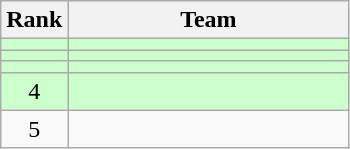<table class=wikitable style="text-align:center;">
<tr>
<th>Rank</th>
<th width=180>Team</th>
</tr>
<tr bgcolor=#CCFFCC>
<td></td>
<td align=left></td>
</tr>
<tr bgcolor=#CCFFCC>
<td></td>
<td align=left></td>
</tr>
<tr bgcolor=#CCFFCC>
<td></td>
<td align=left></td>
</tr>
<tr bgcolor=#CCFFCC>
<td>4</td>
<td align=left></td>
</tr>
<tr>
<td>5</td>
<td align=left></td>
</tr>
</table>
